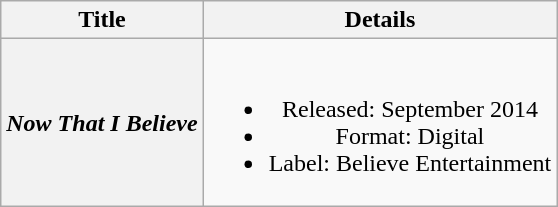<table class="wikitable plainrowheaders" style="text-align:center;" border="1">
<tr>
<th>Title</th>
<th>Details</th>
</tr>
<tr>
<th scope="row"><em>Now That I Believe</em></th>
<td><br><ul><li>Released: September 2014</li><li>Format: Digital</li><li>Label: Believe Entertainment</li></ul></td>
</tr>
</table>
